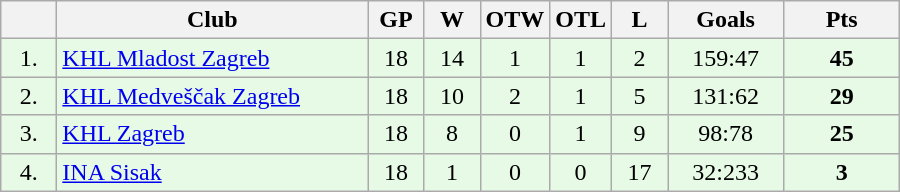<table class="wikitable">
<tr>
<th width="30"></th>
<th width="200">Club</th>
<th width="30">GP</th>
<th width="30">W</th>
<th width="30">OTW</th>
<th width="30">OTL</th>
<th width="30">L</th>
<th width="70">Goals</th>
<th width="70">Pts</th>
</tr>
<tr bgcolor="#e6fae6" align="center">
<td>1.</td>
<td align="left"><a href='#'>KHL Mladost Zagreb</a></td>
<td>18</td>
<td>14</td>
<td>1</td>
<td>1</td>
<td>2</td>
<td>159:47</td>
<td><strong>45</strong></td>
</tr>
<tr bgcolor="#e6fae6" align="center">
<td>2.</td>
<td align="left"><a href='#'>KHL Medveščak Zagreb</a></td>
<td>18</td>
<td>10</td>
<td>2</td>
<td>1</td>
<td>5</td>
<td>131:62</td>
<td><strong>29</strong></td>
</tr>
<tr bgcolor="#e6fae6" align="center">
<td>3.</td>
<td align="left"><a href='#'>KHL Zagreb</a></td>
<td>18</td>
<td>8</td>
<td>0</td>
<td>1</td>
<td>9</td>
<td>98:78</td>
<td><strong>25</strong></td>
</tr>
<tr bgcolor="#e6fae6" align="center">
<td>4.</td>
<td align="left"><a href='#'>INA Sisak</a></td>
<td>18</td>
<td>1</td>
<td>0</td>
<td>0</td>
<td>17</td>
<td>32:233</td>
<td><strong>3</strong></td>
</tr>
</table>
